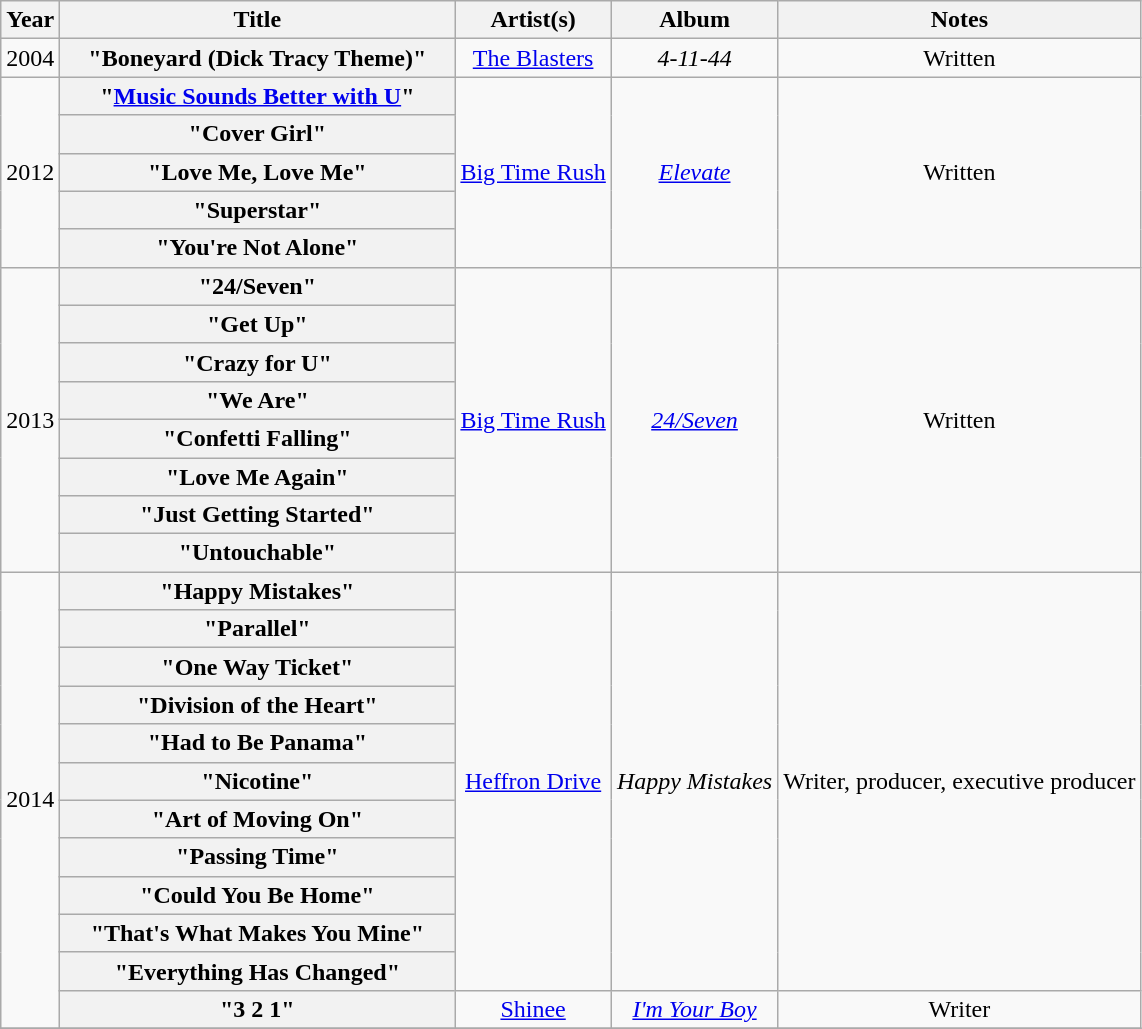<table class="wikitable plainrowheaders" style="text-align:center;" border="1">
<tr>
<th scope="col">Year</th>
<th scope="col" style="width:16em;">Title</th>
<th scope="col">Artist(s)</th>
<th scope="col">Album</th>
<th scope="col">Notes</th>
</tr>
<tr>
<td>2004</td>
<th scope="row">"Boneyard (Dick Tracy Theme)"</th>
<td><a href='#'>The Blasters</a></td>
<td><em>4-11-44</em></td>
<td rowspan="1">Written</td>
</tr>
<tr>
<td rowspan="5">2012</td>
<th scope="row">"<a href='#'>Music Sounds Better with U</a>"</th>
<td rowspan="5"><a href='#'>Big Time Rush</a></td>
<td rowspan="5"><em><a href='#'>Elevate</a></em></td>
<td rowspan="5">Written</td>
</tr>
<tr>
<th scope="row">"Cover Girl"</th>
</tr>
<tr>
<th scope="row">"Love Me, Love Me"</th>
</tr>
<tr>
<th scope="row">"Superstar"</th>
</tr>
<tr>
<th scope="row">"You're Not Alone"</th>
</tr>
<tr>
<td rowspan="8">2013</td>
<th scope="row">"24/Seven"</th>
<td rowspan="8"><a href='#'>Big Time Rush</a></td>
<td rowspan="8"><em><a href='#'>24/Seven</a></em></td>
<td rowspan="8">Written</td>
</tr>
<tr>
<th scope="row">"Get Up"</th>
</tr>
<tr>
<th scope="row">"Crazy for U"</th>
</tr>
<tr>
<th scope="row">"We Are"</th>
</tr>
<tr>
<th scope="row">"Confetti Falling"</th>
</tr>
<tr>
<th scope="row">"Love Me Again"</th>
</tr>
<tr>
<th scope="row">"Just Getting Started"</th>
</tr>
<tr>
<th scope="row">"Untouchable"</th>
</tr>
<tr>
<td rowspan="12">2014</td>
<th scope="row">"Happy Mistakes"</th>
<td rowspan="11"><a href='#'>Heffron Drive</a></td>
<td rowspan="11"><em>Happy Mistakes</em></td>
<td rowspan="11">Writer, producer, executive producer</td>
</tr>
<tr>
<th scope="row">"Parallel"</th>
</tr>
<tr>
<th scope="row">"One Way Ticket"</th>
</tr>
<tr>
<th scope="row">"Division of the Heart"</th>
</tr>
<tr>
<th scope="row">"Had to Be Panama"</th>
</tr>
<tr>
<th scope="row">"Nicotine"</th>
</tr>
<tr>
<th scope="row">"Art of Moving On"</th>
</tr>
<tr>
<th scope="row">"Passing Time"</th>
</tr>
<tr>
<th scope="row">"Could You Be Home"</th>
</tr>
<tr>
<th scope="row">"That's What Makes You Mine"</th>
</tr>
<tr>
<th scope="row">"Everything Has Changed"</th>
</tr>
<tr>
<th scope="row">"3 2 1"</th>
<td><a href='#'>Shinee</a></td>
<td><em><a href='#'>I'm Your Boy</a></em></td>
<td>Writer</td>
</tr>
<tr>
</tr>
</table>
